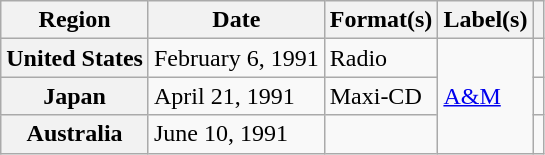<table class="wikitable plainrowheaders">
<tr>
<th scope="col">Region</th>
<th scope="col">Date</th>
<th scope="col">Format(s)</th>
<th scope="col">Label(s)</th>
<th scope="col"></th>
</tr>
<tr>
<th scope="row">United States</th>
<td>February 6, 1991</td>
<td>Radio</td>
<td rowspan="3"><a href='#'>A&M</a></td>
<td></td>
</tr>
<tr>
<th scope="row">Japan</th>
<td>April 21, 1991</td>
<td>Maxi-CD</td>
<td></td>
</tr>
<tr>
<th scope="row">Australia</th>
<td>June 10, 1991</td>
<td></td>
<td></td>
</tr>
</table>
